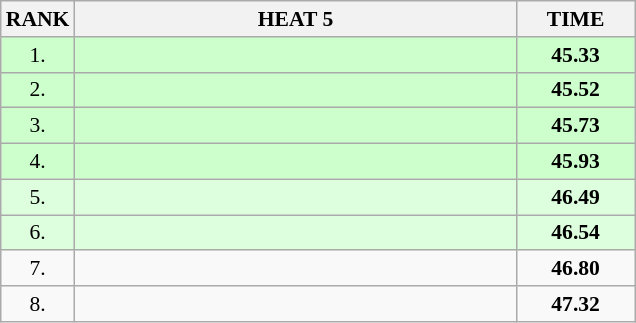<table class="wikitable" style="border-collapse: collapse; font-size: 90%;">
<tr>
<th>RANK</th>
<th style="width: 20em">HEAT 5</th>
<th style="width: 5em">TIME</th>
</tr>
<tr style="background:#ccffcc;">
<td align="center">1.</td>
<td></td>
<td align="center"><strong>45.33</strong></td>
</tr>
<tr style="background:#ccffcc;">
<td align="center">2.</td>
<td></td>
<td align="center"><strong>45.52</strong></td>
</tr>
<tr style="background:#ccffcc;">
<td align="center">3.</td>
<td></td>
<td align="center"><strong>45.73</strong></td>
</tr>
<tr style="background:#ccffcc;">
<td align="center">4.</td>
<td></td>
<td align="center"><strong>45.93</strong></td>
</tr>
<tr style="background:#ddffdd;">
<td align="center">5.</td>
<td></td>
<td align="center"><strong>46.49</strong></td>
</tr>
<tr style="background:#ddffdd;">
<td align="center">6.</td>
<td></td>
<td align="center"><strong>46.54</strong></td>
</tr>
<tr>
<td align="center">7.</td>
<td></td>
<td align="center"><strong>46.80</strong></td>
</tr>
<tr>
<td align="center">8.</td>
<td></td>
<td align="center"><strong>47.32</strong></td>
</tr>
</table>
